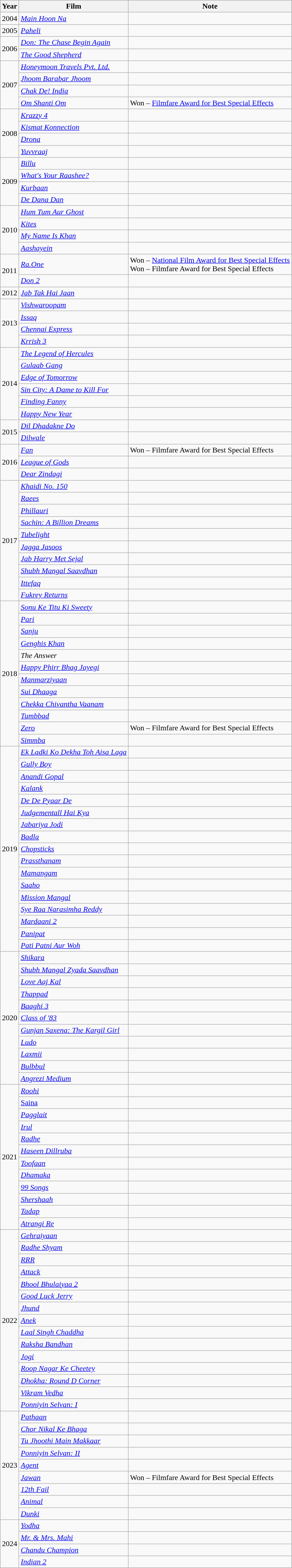<table class="wikitable">
<tr>
<th>Year</th>
<th>Film</th>
<th>Note</th>
</tr>
<tr>
<td>2004</td>
<td><em><a href='#'>Main Hoon Na</a></em></td>
<td></td>
</tr>
<tr>
<td>2005</td>
<td><em><a href='#'>Paheli</a></em></td>
<td></td>
</tr>
<tr>
<td rowspan="2">2006</td>
<td><em><a href='#'>Don: The Chase Begin Again</a></em></td>
<td></td>
</tr>
<tr>
<td><em><a href='#'>The Good Shepherd</a></em></td>
<td></td>
</tr>
<tr>
<td rowspan="4">2007</td>
<td><em><a href='#'>Honeymoon Travels Pvt. Ltd.</a></em></td>
<td></td>
</tr>
<tr>
<td><em><a href='#'>Jhoom Barabar Jhoom</a></em></td>
<td></td>
</tr>
<tr>
<td><em><a href='#'>Chak De! India</a></em></td>
<td></td>
</tr>
<tr>
<td><em><a href='#'>Om Shanti Om</a></em></td>
<td>Won – <a href='#'>Filmfare Award for Best Special Effects</a></td>
</tr>
<tr>
<td rowspan="4">2008</td>
<td><em><a href='#'>Krazzy 4</a></em></td>
<td></td>
</tr>
<tr>
<td><em><a href='#'>Kismat Konnection</a></em></td>
<td></td>
</tr>
<tr>
<td><em><a href='#'>Drona</a></em></td>
<td></td>
</tr>
<tr>
<td><em><a href='#'>Yuvvraaj</a></em></td>
<td></td>
</tr>
<tr>
<td rowspan="4">2009</td>
<td><em><a href='#'>Billu</a></em></td>
<td></td>
</tr>
<tr>
<td><em><a href='#'>What's Your Raashee?</a></em></td>
<td></td>
</tr>
<tr>
<td><em><a href='#'>Kurbaan</a></em></td>
<td></td>
</tr>
<tr>
<td><em><a href='#'>De Dana Dan</a></em></td>
<td></td>
</tr>
<tr>
<td rowspan="4">2010</td>
<td><em><a href='#'>Hum Tum Aur Ghost</a></em></td>
<td></td>
</tr>
<tr>
<td><em><a href='#'>Kites</a></em></td>
<td></td>
</tr>
<tr>
<td><em><a href='#'>My Name Is Khan</a></em></td>
<td></td>
</tr>
<tr>
<td><em><a href='#'>Aashayein</a></em></td>
<td></td>
</tr>
<tr>
<td rowspan="2">2011</td>
<td><em><a href='#'>Ra.One</a></em></td>
<td>Won – <a href='#'>National Film Award for Best Special Effects</a><br>Won – Filmfare Award for Best Special Effects</td>
</tr>
<tr>
<td><em><a href='#'>Don 2</a></em></td>
<td></td>
</tr>
<tr>
<td>2012</td>
<td><em><a href='#'>Jab Tak Hai Jaan</a></em></td>
<td></td>
</tr>
<tr>
<td rowspan="4">2013</td>
<td><em><a href='#'>Vishwaroopam</a></em></td>
<td></td>
</tr>
<tr>
<td><em><a href='#'>Issaq</a></em></td>
<td></td>
</tr>
<tr>
<td><em><a href='#'>Chennai Express</a></em></td>
<td></td>
</tr>
<tr>
<td><em><a href='#'>Krrish 3</a></em></td>
<td></td>
</tr>
<tr>
<td rowspan="6">2014</td>
<td><em><a href='#'>The Legend of Hercules</a></em></td>
<td></td>
</tr>
<tr>
<td><em><a href='#'>Gulaab Gang</a></em></td>
<td></td>
</tr>
<tr>
<td><em><a href='#'>Edge of Tomorrow</a></em></td>
<td></td>
</tr>
<tr>
<td><em><a href='#'>Sin City: A Dame to Kill For</a></em></td>
<td></td>
</tr>
<tr>
<td><em><a href='#'>Finding Fanny</a></em></td>
<td></td>
</tr>
<tr>
<td><em><a href='#'>Happy New Year</a></em></td>
<td></td>
</tr>
<tr>
<td rowspan="2">2015</td>
<td><em><a href='#'>Dil Dhadakne Do</a></em></td>
<td></td>
</tr>
<tr>
<td><em><a href='#'>Dilwale</a></em></td>
<td></td>
</tr>
<tr>
<td rowspan="3">2016</td>
<td><em><a href='#'>Fan</a></em></td>
<td>Won – Filmfare Award for Best Special Effects</td>
</tr>
<tr>
<td><em><a href='#'>League of Gods</a></em></td>
<td></td>
</tr>
<tr>
<td><em><a href='#'>Dear Zindagi</a></em></td>
<td></td>
</tr>
<tr>
<td rowspan="10">2017</td>
<td><em><a href='#'>Khaidi No. 150</a></em></td>
<td></td>
</tr>
<tr>
<td><em><a href='#'>Raees</a></em></td>
<td></td>
</tr>
<tr>
<td><em><a href='#'>Phillauri</a></em></td>
<td></td>
</tr>
<tr>
<td><em><a href='#'>Sachin: A Billion Dreams</a></em></td>
<td></td>
</tr>
<tr>
<td><em><a href='#'>Tubelight</a></em></td>
<td></td>
</tr>
<tr>
<td><em><a href='#'>Jagga Jasoos</a></em></td>
<td></td>
</tr>
<tr>
<td><em><a href='#'>Jab Harry Met Sejal</a></em></td>
<td></td>
</tr>
<tr>
<td><em><a href='#'>Shubh Mangal Saavdhan</a></em></td>
<td></td>
</tr>
<tr>
<td><em><a href='#'>Ittefaq</a></em></td>
<td></td>
</tr>
<tr>
<td><em><a href='#'>Fukrey Returns</a></em></td>
<td></td>
</tr>
<tr>
<td rowspan="12">2018</td>
<td><em><a href='#'>Sonu Ke Titu Ki Sweety</a></em></td>
<td></td>
</tr>
<tr>
<td><em><a href='#'>Pari</a></em></td>
<td></td>
</tr>
<tr>
<td><em><a href='#'>Sanju</a></em></td>
<td></td>
</tr>
<tr>
<td><em><a href='#'>Genghis Khan</a></em></td>
<td></td>
</tr>
<tr>
<td><em>The Answer</em></td>
<td></td>
</tr>
<tr>
<td><em><a href='#'>Happy Phirr Bhag Jayegi</a></em></td>
<td></td>
</tr>
<tr>
<td><em><a href='#'>Manmarziyaan</a></em></td>
<td></td>
</tr>
<tr>
<td><em><a href='#'>Sui Dhaaga</a></em></td>
<td></td>
</tr>
<tr>
<td><em><a href='#'>Chekka Chivantha Vaanam</a></em></td>
<td></td>
</tr>
<tr>
<td><em><a href='#'>Tumbbad</a></em></td>
<td></td>
</tr>
<tr>
<td><em><a href='#'>Zero</a></em></td>
<td>Won – Filmfare Award for Best Special Effects</td>
</tr>
<tr>
<td><em><a href='#'>Simmba</a></em></td>
<td></td>
</tr>
<tr>
<td rowspan="17">2019</td>
<td><em><a href='#'>Ek Ladki Ko Dekha Toh Aisa Laga</a></em></td>
<td></td>
</tr>
<tr>
<td><em><a href='#'>Gully Boy</a></em></td>
<td></td>
</tr>
<tr>
<td><em><a href='#'>Anandi Gopal</a></em></td>
<td></td>
</tr>
<tr>
<td><em><a href='#'>Kalank</a></em></td>
<td></td>
</tr>
<tr>
<td><em><a href='#'>De De Pyaar De</a></em></td>
<td></td>
</tr>
<tr>
<td><em><a href='#'>Judgementall Hai Kya</a></em></td>
<td></td>
</tr>
<tr>
<td><em><a href='#'>Jabariya Jodi</a></em></td>
<td></td>
</tr>
<tr>
<td><a href='#'><em>Badla</em></a></td>
<td></td>
</tr>
<tr>
<td><em><a href='#'>Chopsticks</a></em></td>
<td></td>
</tr>
<tr>
<td><em><a href='#'>Prassthanam</a></em></td>
<td></td>
</tr>
<tr>
<td><em><a href='#'>Mamangam</a></em></td>
<td></td>
</tr>
<tr>
<td><em><a href='#'>Saaho</a></em></td>
<td></td>
</tr>
<tr>
<td><em><a href='#'>Mission Mangal</a></em></td>
<td></td>
</tr>
<tr>
<td><em><a href='#'>Sye Raa Narasimha Reddy</a></em></td>
<td></td>
</tr>
<tr>
<td><em><a href='#'>Mardaani 2</a></em></td>
<td></td>
</tr>
<tr>
<td><em><a href='#'>Panipat</a></em></td>
<td></td>
</tr>
<tr>
<td><em><a href='#'>Pati Patni Aur Woh</a></em></td>
<td></td>
</tr>
<tr>
<td rowspan="11">2020</td>
<td><em><a href='#'>Shikara</a></em></td>
<td></td>
</tr>
<tr>
<td><em><a href='#'>Shubh Mangal Zyada Saavdhan</a></em></td>
<td></td>
</tr>
<tr>
<td><em><a href='#'>Love Aaj Kal</a></em></td>
<td></td>
</tr>
<tr>
<td><em><a href='#'>Thappad</a></em></td>
<td></td>
</tr>
<tr>
<td><em><a href='#'>Baaghi 3</a></em></td>
<td></td>
</tr>
<tr>
<td><em><a href='#'>Class of '83</a></em></td>
<td></td>
</tr>
<tr>
<td><em><a href='#'>Gunjan Saxena: The Kargil Girl</a></em></td>
<td></td>
</tr>
<tr>
<td><em><a href='#'>Ludo</a></em></td>
<td></td>
</tr>
<tr>
<td><em><a href='#'>Laxmii</a></em></td>
<td></td>
</tr>
<tr>
<td><em><a href='#'>Bulbbul</a></em></td>
<td></td>
</tr>
<tr>
<td><em><a href='#'>Angrezi Medium</a></em></td>
<td></td>
</tr>
<tr>
<td rowspan="12">2021</td>
<td><em><a href='#'>Roohi</a></em></td>
<td></td>
</tr>
<tr>
<td><em><a href='#'></em>Saina<em></a></em></td>
<td></td>
</tr>
<tr>
<td><em><a href='#'>Pagglait</a></em></td>
<td></td>
</tr>
<tr>
<td><em><a href='#'>Irul</a></em></td>
<td></td>
</tr>
<tr>
<td><em><a href='#'>Radhe</a></em></td>
<td></td>
</tr>
<tr>
<td><em><a href='#'>Haseen Dillruba</a></em></td>
<td></td>
</tr>
<tr>
<td><em><a href='#'>Toofaan</a></em></td>
<td></td>
</tr>
<tr>
<td><em><a href='#'>Dhamaka</a></em></td>
<td></td>
</tr>
<tr>
<td><em><a href='#'>99 Songs</a></em></td>
<td></td>
</tr>
<tr>
<td><em><a href='#'>Shershaah</a></em></td>
<td></td>
</tr>
<tr>
<td><em><a href='#'>Tadap</a></em></td>
<td></td>
</tr>
<tr>
<td><em><a href='#'>Atrangi Re</a></em></td>
<td></td>
</tr>
<tr>
<td rowspan="15">2022</td>
<td><em><a href='#'>Gehraiyaan</a></em></td>
<td></td>
</tr>
<tr>
<td><em><a href='#'>Radhe Shyam</a></em></td>
<td></td>
</tr>
<tr>
<td><em><a href='#'>RRR</a></em></td>
<td></td>
</tr>
<tr>
<td><em><a href='#'>Attack</a></em></td>
<td></td>
</tr>
<tr>
<td><em><a href='#'>Bhool Bhulaiyaa 2</a></em></td>
<td></td>
</tr>
<tr>
<td><em><a href='#'>Good Luck Jerry</a></em></td>
<td></td>
</tr>
<tr>
<td><em><a href='#'>Jhund</a></em></td>
<td></td>
</tr>
<tr>
<td><em><a href='#'>Anek</a></em></td>
<td></td>
</tr>
<tr>
<td><em><a href='#'>Laal Singh Chaddha</a></em></td>
<td></td>
</tr>
<tr>
<td><em><a href='#'>Raksha Bandhan</a></em></td>
<td></td>
</tr>
<tr>
<td><em><a href='#'>Jogi</a></em></td>
<td></td>
</tr>
<tr>
<td><em><a href='#'>Roop Nagar Ke Cheetey</a></em></td>
<td></td>
</tr>
<tr>
<td><em><a href='#'>Dhokha: Round D Corner</a></em></td>
<td></td>
</tr>
<tr>
<td><em><a href='#'>Vikram Vedha</a></em></td>
<td></td>
</tr>
<tr>
<td><em><a href='#'>Ponniyin Selvan: I</a></em></td>
<td></td>
</tr>
<tr>
<td rowspan="9">2023</td>
<td><em><a href='#'>Pathaan</a></em></td>
<td></td>
</tr>
<tr>
<td><em><a href='#'>Chor Nikal Ke Bhaga</a></em></td>
<td></td>
</tr>
<tr>
<td><em><a href='#'>Tu Jhoothi Main Makkaar</a></em></td>
<td></td>
</tr>
<tr>
<td><em><a href='#'>Ponniyin Selvan: II</a></em></td>
<td></td>
</tr>
<tr>
<td><em><a href='#'>Agent</a></em></td>
<td></td>
</tr>
<tr>
<td><em><a href='#'>Jawan</a></em></td>
<td>Won – Filmfare Award for Best Special Effects</td>
</tr>
<tr>
<td><em><a href='#'>12th Fail</a></em></td>
<td></td>
</tr>
<tr>
<td><em><a href='#'>Animal</a></em></td>
<td></td>
</tr>
<tr>
<td><em><a href='#'>Dunki</a></em></td>
<td></td>
</tr>
<tr>
<td rowspan="4">2024</td>
<td><em><a href='#'>Yodha</a></em></td>
<td></td>
</tr>
<tr>
<td><em><a href='#'>Mr. & Mrs. Mahi</a></em></td>
<td></td>
</tr>
<tr>
<td><em><a href='#'>Chandu Champion</a></em></td>
<td></td>
</tr>
<tr>
<td><em><a href='#'>Indian 2</a></em></td>
<td></td>
</tr>
</table>
